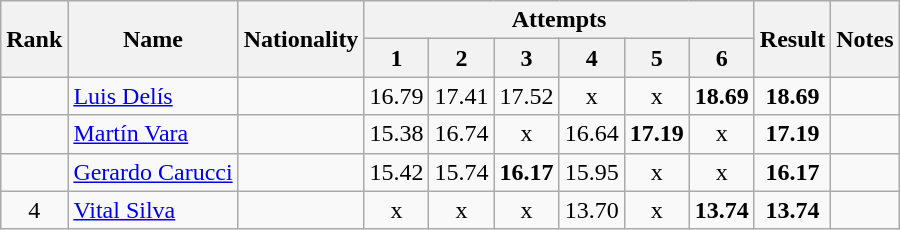<table class="wikitable sortable" style="text-align:center">
<tr>
<th rowspan=2>Rank</th>
<th rowspan=2>Name</th>
<th rowspan=2>Nationality</th>
<th colspan=6>Attempts</th>
<th rowspan=2>Result</th>
<th rowspan=2>Notes</th>
</tr>
<tr>
<th>1</th>
<th>2</th>
<th>3</th>
<th>4</th>
<th>5</th>
<th>6</th>
</tr>
<tr>
<td align=center></td>
<td align=left><a href='#'>Luis Delís</a></td>
<td align=left></td>
<td>16.79</td>
<td>17.41</td>
<td>17.52</td>
<td>x</td>
<td>x</td>
<td><strong>18.69</strong></td>
<td><strong>18.69</strong></td>
<td></td>
</tr>
<tr>
<td align=center></td>
<td align=left><a href='#'>Martín Vara</a></td>
<td align=left></td>
<td>15.38</td>
<td>16.74</td>
<td>x</td>
<td>16.64</td>
<td><strong>17.19</strong></td>
<td>x</td>
<td><strong>17.19</strong></td>
<td></td>
</tr>
<tr>
<td align=center></td>
<td align=left><a href='#'>Gerardo Carucci</a></td>
<td align=left></td>
<td>15.42</td>
<td>15.74</td>
<td><strong>16.17</strong></td>
<td>15.95</td>
<td>x</td>
<td>x</td>
<td><strong>16.17</strong></td>
<td></td>
</tr>
<tr>
<td align=center>4</td>
<td align=left><a href='#'>Vital Silva</a></td>
<td align=left></td>
<td>x</td>
<td>x</td>
<td>x</td>
<td>13.70</td>
<td>x</td>
<td><strong>13.74</strong></td>
<td><strong>13.74</strong></td>
<td></td>
</tr>
</table>
